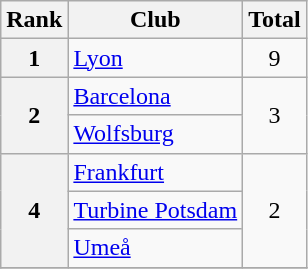<table class="wikitable">
<tr>
<th>Rank</th>
<th>Club</th>
<th>Total</th>
</tr>
<tr>
<th>1</th>
<td align=left> <a href='#'>Lyon</a></td>
<td align=center>9</td>
</tr>
<tr>
<th rowspan=2>2</th>
<td align=left> <a href='#'>Barcelona</a></td>
<td align=center rowspan=2>3</td>
</tr>
<tr>
<td align=left> <a href='#'>Wolfsburg</a></td>
</tr>
<tr>
<th rowspan=3>4</th>
<td align=left> <a href='#'>Frankfurt</a></td>
<td align=center rowspan=3>2</td>
</tr>
<tr>
<td align=left> <a href='#'>Turbine Potsdam</a></td>
</tr>
<tr>
<td align=left> <a href='#'>Umeå</a></td>
</tr>
<tr>
</tr>
</table>
